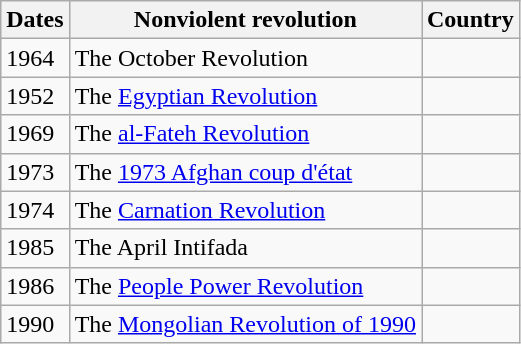<table class="wikitable sortable">
<tr>
<th>Dates</th>
<th>Nonviolent revolution</th>
<th>Country</th>
</tr>
<tr>
<td>1964</td>
<td>The October Revolution</td>
<td></td>
</tr>
<tr>
<td>1952</td>
<td>The <a href='#'>Egyptian Revolution</a></td>
<td></td>
</tr>
<tr>
<td>1969</td>
<td>The <a href='#'>al-Fateh Revolution</a></td>
<td></td>
</tr>
<tr>
<td>1973</td>
<td>The <a href='#'>1973 Afghan coup d'état</a></td>
<td></td>
</tr>
<tr>
<td>1974</td>
<td>The <a href='#'>Carnation Revolution</a></td>
<td></td>
</tr>
<tr>
<td>1985</td>
<td>The April Intifada</td>
<td></td>
</tr>
<tr>
<td>1986</td>
<td>The <a href='#'>People Power Revolution</a></td>
<td></td>
</tr>
<tr>
<td>1990</td>
<td>The <a href='#'>Mongolian Revolution of 1990</a></td>
<td></td>
</tr>
</table>
